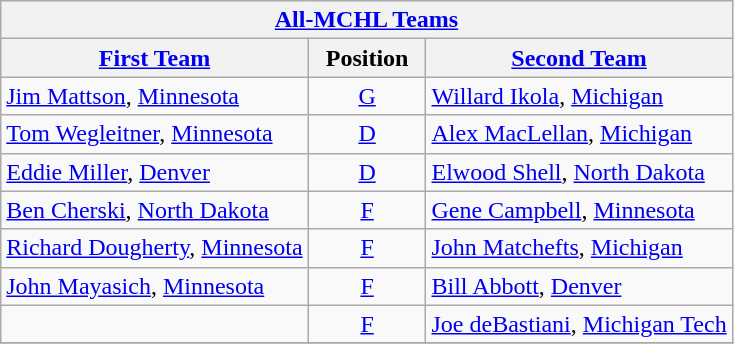<table class="wikitable">
<tr>
<th colspan=3><a href='#'>All-MCHL Teams</a></th>
</tr>
<tr>
<th><a href='#'>First Team</a></th>
<th>  Position  </th>
<th><a href='#'>Second Team</a></th>
</tr>
<tr>
<td><a href='#'>Jim Mattson</a>, <a href='#'>Minnesota</a></td>
<td align=center><a href='#'>G</a></td>
<td><a href='#'>Willard Ikola</a>, <a href='#'>Michigan</a></td>
</tr>
<tr>
<td><a href='#'>Tom Wegleitner</a>, <a href='#'>Minnesota</a></td>
<td align=center><a href='#'>D</a></td>
<td><a href='#'>Alex MacLellan</a>, <a href='#'>Michigan</a></td>
</tr>
<tr>
<td><a href='#'>Eddie Miller</a>, <a href='#'>Denver</a></td>
<td align=center><a href='#'>D</a></td>
<td><a href='#'>Elwood Shell</a>, <a href='#'>North Dakota</a></td>
</tr>
<tr>
<td><a href='#'>Ben Cherski</a>, <a href='#'>North Dakota</a></td>
<td align=center><a href='#'>F</a></td>
<td><a href='#'>Gene Campbell</a>, <a href='#'>Minnesota</a></td>
</tr>
<tr>
<td><a href='#'>Richard Dougherty</a>, <a href='#'>Minnesota</a></td>
<td align=center><a href='#'>F</a></td>
<td><a href='#'>John Matchefts</a>, <a href='#'>Michigan</a></td>
</tr>
<tr>
<td><a href='#'>John Mayasich</a>, <a href='#'>Minnesota</a></td>
<td align=center><a href='#'>F</a></td>
<td><a href='#'>Bill Abbott</a>, <a href='#'>Denver</a></td>
</tr>
<tr>
<td></td>
<td align=center><a href='#'>F</a></td>
<td><a href='#'>Joe deBastiani</a>, <a href='#'>Michigan Tech</a></td>
</tr>
<tr>
</tr>
</table>
